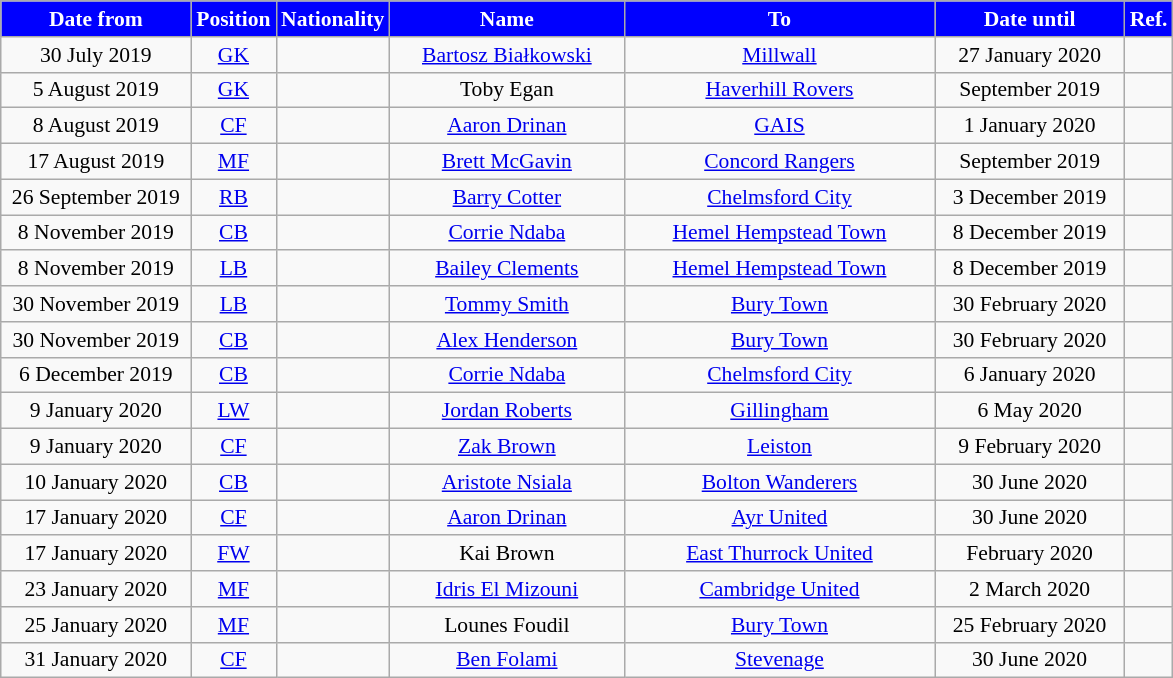<table class="wikitable"  style="text-align:center; font-size:90%; ">
<tr>
<th style="background:blue; color:white; width:120px;">Date from</th>
<th style="background:blue; color:white; width:50px;">Position</th>
<th style="background:blue; color:white; width:50px;">Nationality</th>
<th style="background:blue; color:white; width:150px;">Name</th>
<th style="background:blue; color:white; width:200px;">To</th>
<th style="background:blue; color:white; width:120px;">Date until</th>
<th style="background:blue; color:white; width:25px;">Ref.</th>
</tr>
<tr>
<td>30 July 2019</td>
<td><a href='#'>GK</a></td>
<td></td>
<td><a href='#'>Bartosz Białkowski</a></td>
<td> <a href='#'>Millwall</a></td>
<td>27 January 2020</td>
<td></td>
</tr>
<tr>
<td>5 August 2019</td>
<td><a href='#'>GK</a></td>
<td></td>
<td>Toby Egan</td>
<td> <a href='#'>Haverhill Rovers</a></td>
<td>September 2019</td>
<td></td>
</tr>
<tr>
<td>8 August 2019</td>
<td><a href='#'>CF</a></td>
<td></td>
<td><a href='#'>Aaron Drinan</a></td>
<td> <a href='#'>GAIS</a></td>
<td>1 January 2020</td>
<td></td>
</tr>
<tr>
<td>17 August 2019</td>
<td><a href='#'>MF</a></td>
<td></td>
<td><a href='#'>Brett McGavin</a></td>
<td> <a href='#'>Concord Rangers</a></td>
<td>September 2019</td>
<td></td>
</tr>
<tr>
<td>26 September 2019</td>
<td><a href='#'>RB</a></td>
<td></td>
<td><a href='#'>Barry Cotter</a></td>
<td> <a href='#'>Chelmsford City</a></td>
<td>3 December 2019</td>
<td></td>
</tr>
<tr>
<td>8 November 2019</td>
<td><a href='#'>CB</a></td>
<td></td>
<td><a href='#'>Corrie Ndaba</a></td>
<td> <a href='#'>Hemel Hempstead Town</a></td>
<td>8 December 2019</td>
<td></td>
</tr>
<tr>
<td>8 November 2019</td>
<td><a href='#'>LB</a></td>
<td></td>
<td><a href='#'>Bailey Clements</a></td>
<td> <a href='#'>Hemel Hempstead Town</a></td>
<td>8 December 2019</td>
<td></td>
</tr>
<tr>
<td>30 November 2019</td>
<td><a href='#'>LB</a></td>
<td></td>
<td><a href='#'>Tommy Smith</a></td>
<td> <a href='#'>Bury Town</a></td>
<td>30 February 2020</td>
<td></td>
</tr>
<tr>
<td>30 November 2019</td>
<td><a href='#'>CB</a></td>
<td></td>
<td><a href='#'>Alex Henderson</a></td>
<td> <a href='#'>Bury Town</a></td>
<td>30 February 2020</td>
<td></td>
</tr>
<tr>
<td>6 December 2019</td>
<td><a href='#'>CB</a></td>
<td></td>
<td><a href='#'>Corrie Ndaba</a></td>
<td> <a href='#'>Chelmsford City</a></td>
<td>6 January 2020</td>
<td></td>
</tr>
<tr>
<td>9 January 2020</td>
<td><a href='#'>LW</a></td>
<td></td>
<td><a href='#'>Jordan Roberts</a></td>
<td> <a href='#'>Gillingham</a></td>
<td>6 May 2020</td>
<td></td>
</tr>
<tr>
<td>9 January 2020</td>
<td><a href='#'>CF</a></td>
<td></td>
<td><a href='#'>Zak Brown</a></td>
<td> <a href='#'>Leiston</a></td>
<td>9 February 2020</td>
<td></td>
</tr>
<tr>
<td>10 January 2020</td>
<td><a href='#'>CB</a></td>
<td></td>
<td><a href='#'>Aristote Nsiala</a></td>
<td> <a href='#'>Bolton Wanderers</a></td>
<td>30 June 2020</td>
<td></td>
</tr>
<tr>
<td>17 January 2020</td>
<td><a href='#'>CF</a></td>
<td></td>
<td><a href='#'>Aaron Drinan</a></td>
<td> <a href='#'>Ayr United</a></td>
<td>30 June 2020</td>
<td></td>
</tr>
<tr>
<td>17 January 2020</td>
<td><a href='#'>FW</a></td>
<td></td>
<td>Kai Brown</td>
<td> <a href='#'>East Thurrock United</a></td>
<td>February 2020</td>
<td></td>
</tr>
<tr>
<td>23 January 2020</td>
<td><a href='#'>MF</a></td>
<td></td>
<td><a href='#'>Idris El Mizouni</a></td>
<td> <a href='#'>Cambridge United</a></td>
<td>2 March 2020</td>
<td></td>
</tr>
<tr>
<td>25 January 2020</td>
<td><a href='#'>MF</a></td>
<td></td>
<td>Lounes Foudil</td>
<td> <a href='#'>Bury Town</a></td>
<td>25 February 2020</td>
<td></td>
</tr>
<tr>
<td>31 January 2020</td>
<td><a href='#'>CF</a></td>
<td></td>
<td><a href='#'>Ben Folami</a></td>
<td> <a href='#'>Stevenage</a></td>
<td>30 June 2020</td>
<td></td>
</tr>
</table>
